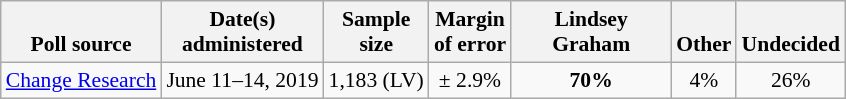<table class="wikitable" style="font-size:90%;text-align:center;">
<tr valign=bottom>
<th>Poll source</th>
<th>Date(s)<br>administered</th>
<th>Sample<br>size</th>
<th>Margin<br>of error</th>
<th style="width:100px;">Lindsey<br>Graham</th>
<th>Other</th>
<th>Undecided</th>
</tr>
<tr>
<td style="text-align:left;"><a href='#'>Change Research</a></td>
<td>June 11–14, 2019</td>
<td>1,183 (LV)</td>
<td>± 2.9%</td>
<td><strong>70%</strong></td>
<td>4%</td>
<td>26%</td>
</tr>
</table>
